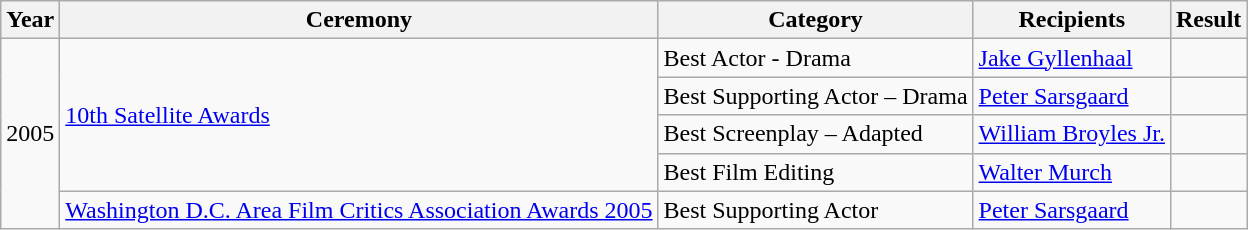<table class="wikitable sortable">
<tr>
<th align="left">Year</th>
<th align="left">Ceremony</th>
<th align="left">Category</th>
<th align="left">Recipients</th>
<th align="left">Result</th>
</tr>
<tr>
<td rowspan="5">2005</td>
<td rowspan="4"><a href='#'>10th Satellite Awards</a></td>
<td>Best Actor - Drama</td>
<td><a href='#'>Jake Gyllenhaal</a></td>
<td></td>
</tr>
<tr>
<td>Best Supporting Actor – Drama</td>
<td><a href='#'>Peter Sarsgaard</a></td>
<td></td>
</tr>
<tr>
<td>Best Screenplay – Adapted</td>
<td><a href='#'>William Broyles Jr.</a></td>
<td></td>
</tr>
<tr>
<td>Best Film Editing</td>
<td><a href='#'>Walter Murch</a></td>
<td></td>
</tr>
<tr>
<td><a href='#'>Washington D.C. Area Film Critics Association Awards 2005</a></td>
<td>Best Supporting Actor</td>
<td><a href='#'>Peter Sarsgaard</a></td>
<td></td>
</tr>
</table>
